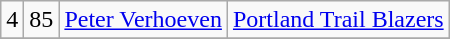<table class="wikitable">
<tr align="center" bgcolor="">
<td>4</td>
<td>85</td>
<td><a href='#'>Peter Verhoeven</a></td>
<td><a href='#'>Portland Trail Blazers</a></td>
</tr>
<tr align="center" bgcolor="">
</tr>
</table>
